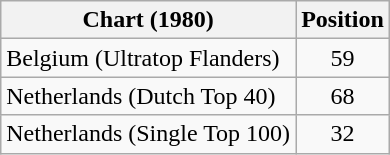<table class="wikitable sortable">
<tr>
<th>Chart (1980)</th>
<th>Position</th>
</tr>
<tr>
<td>Belgium (Ultratop Flanders)</td>
<td align="center">59</td>
</tr>
<tr>
<td>Netherlands (Dutch Top 40)</td>
<td align="center">68</td>
</tr>
<tr>
<td>Netherlands (Single Top 100)</td>
<td align="center">32</td>
</tr>
</table>
